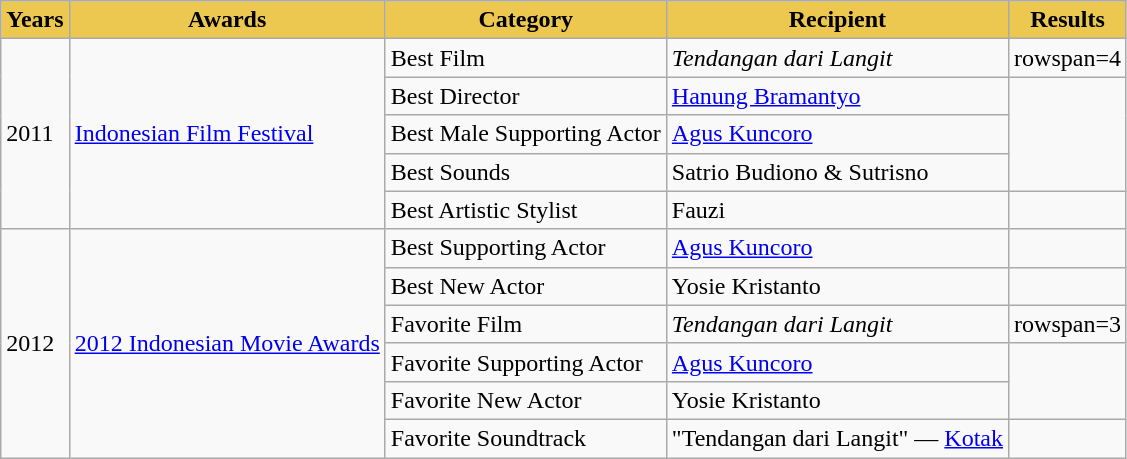<table class="wikitable">
<tr>
<th style="background-color:#ECC850; color:"black">Years</th>
<th style="background-color:#ECC850; color:"black">Awards</th>
<th style="background-color:#ECC850; color:"black">Category</th>
<th style="background-color:#ECC850; color:"black">Recipient</th>
<th style="background-color:#ECC850; color:"black">Results</th>
</tr>
<tr>
<td rowspan=5>2011</td>
<td rowspan=5><a href='#'>Indonesian Film Festival</a></td>
<td>Best Film</td>
<td><em>Tendangan dari Langit</em></td>
<td>rowspan=4 </td>
</tr>
<tr>
<td>Best Director</td>
<td><a href='#'>Hanung Bramantyo</a></td>
</tr>
<tr>
<td>Best Male Supporting Actor</td>
<td><a href='#'>Agus Kuncoro</a></td>
</tr>
<tr>
<td>Best Sounds</td>
<td>Satrio Budiono & Sutrisno</td>
</tr>
<tr>
<td>Best Artistic Stylist</td>
<td>Fauzi</td>
<td></td>
</tr>
<tr>
<td rowspan=6>2012</td>
<td rowspan=6><a href='#'>2012 Indonesian Movie Awards</a></td>
<td>Best Supporting Actor</td>
<td><a href='#'>Agus Kuncoro</a></td>
<td></td>
</tr>
<tr>
<td>Best New Actor</td>
<td>Yosie Kristanto</td>
<td></td>
</tr>
<tr>
<td>Favorite Film</td>
<td><em>Tendangan dari Langit</em></td>
<td>rowspan=3 </td>
</tr>
<tr>
<td>Favorite Supporting Actor</td>
<td><a href='#'>Agus Kuncoro</a></td>
</tr>
<tr>
<td>Favorite New Actor</td>
<td>Yosie Kristanto</td>
</tr>
<tr>
<td>Favorite Soundtrack<em></td>
<td>"Tendangan dari Langit" — <a href='#'>Kotak</a></td>
<td></td>
</tr>
</table>
